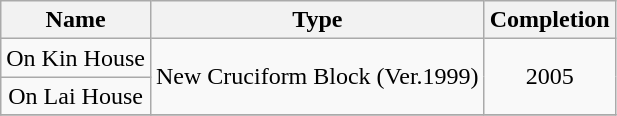<table class="wikitable" style="text-align: center">
<tr>
<th>Name</th>
<th>Type</th>
<th>Completion</th>
</tr>
<tr>
<td>On Kin House</td>
<td rowspan="2">New Cruciform Block (Ver.1999)</td>
<td rowspan="2">2005</td>
</tr>
<tr>
<td>On Lai House</td>
</tr>
<tr>
</tr>
</table>
